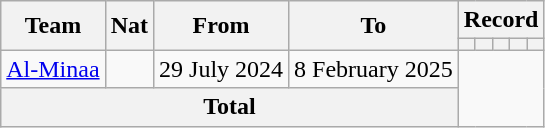<table class="wikitable" style="text-align: center">
<tr>
<th rowspan="2">Team</th>
<th rowspan="2">Nat</th>
<th rowspan="2">From</th>
<th rowspan="2">To</th>
<th colspan="8">Record</th>
</tr>
<tr>
<th></th>
<th></th>
<th></th>
<th></th>
<th></th>
</tr>
<tr>
<td align="left"><a href='#'>Al-Minaa</a></td>
<td></td>
<td align="left">29 July 2024</td>
<td align="left">8 February 2025<br></td>
</tr>
<tr>
<th colspan="4">Total<br></th>
</tr>
</table>
